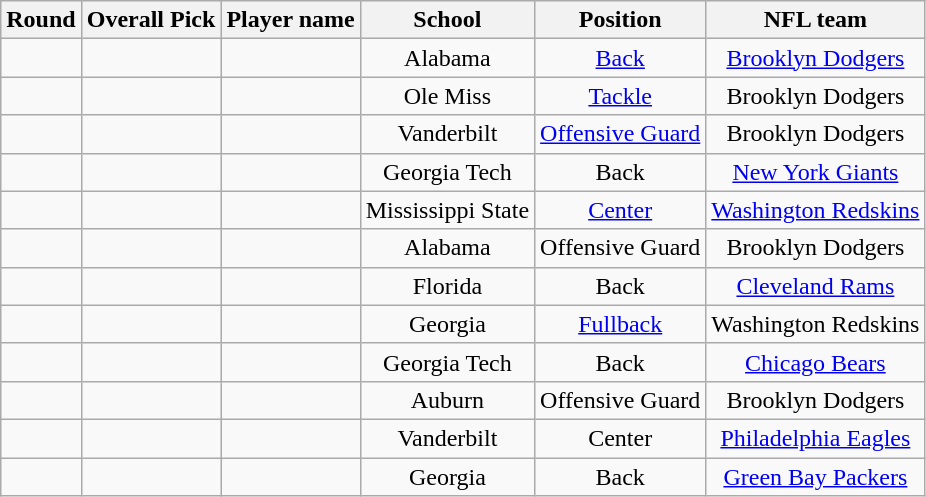<table class="wikitable sortable" style="text-align:center">
<tr>
<th scope="col">Round</th>
<th scope="col">Overall Pick</th>
<th scope="col">Player name</th>
<th scope="col">School</th>
<th scope="col">Position</th>
<th scope="col">NFL team</th>
</tr>
<tr>
<td></td>
<td></td>
<td></td>
<td>Alabama</td>
<td><a href='#'>Back</a></td>
<td><a href='#'>Brooklyn Dodgers</a></td>
</tr>
<tr>
<td></td>
<td></td>
<td></td>
<td>Ole Miss</td>
<td><a href='#'>Tackle</a></td>
<td>Brooklyn Dodgers</td>
</tr>
<tr>
<td></td>
<td></td>
<td></td>
<td>Vanderbilt</td>
<td><a href='#'>Offensive Guard</a></td>
<td>Brooklyn Dodgers</td>
</tr>
<tr>
<td></td>
<td></td>
<td></td>
<td>Georgia Tech</td>
<td>Back</td>
<td><a href='#'>New York Giants</a></td>
</tr>
<tr>
<td></td>
<td></td>
<td></td>
<td>Mississippi State</td>
<td><a href='#'>Center</a></td>
<td><a href='#'>Washington Redskins</a></td>
</tr>
<tr>
<td></td>
<td></td>
<td></td>
<td>Alabama</td>
<td>Offensive Guard</td>
<td>Brooklyn Dodgers</td>
</tr>
<tr>
<td></td>
<td></td>
<td></td>
<td>Florida</td>
<td>Back</td>
<td><a href='#'>Cleveland Rams</a></td>
</tr>
<tr>
<td></td>
<td></td>
<td></td>
<td>Georgia</td>
<td><a href='#'>Fullback</a></td>
<td>Washington Redskins</td>
</tr>
<tr>
<td></td>
<td></td>
<td></td>
<td>Georgia Tech</td>
<td>Back</td>
<td><a href='#'>Chicago Bears</a></td>
</tr>
<tr>
<td></td>
<td></td>
<td></td>
<td>Auburn</td>
<td>Offensive Guard</td>
<td>Brooklyn Dodgers</td>
</tr>
<tr>
<td></td>
<td></td>
<td></td>
<td>Vanderbilt</td>
<td>Center</td>
<td><a href='#'>Philadelphia Eagles</a></td>
</tr>
<tr>
<td></td>
<td></td>
<td></td>
<td>Georgia</td>
<td>Back</td>
<td><a href='#'>Green Bay Packers</a></td>
</tr>
</table>
